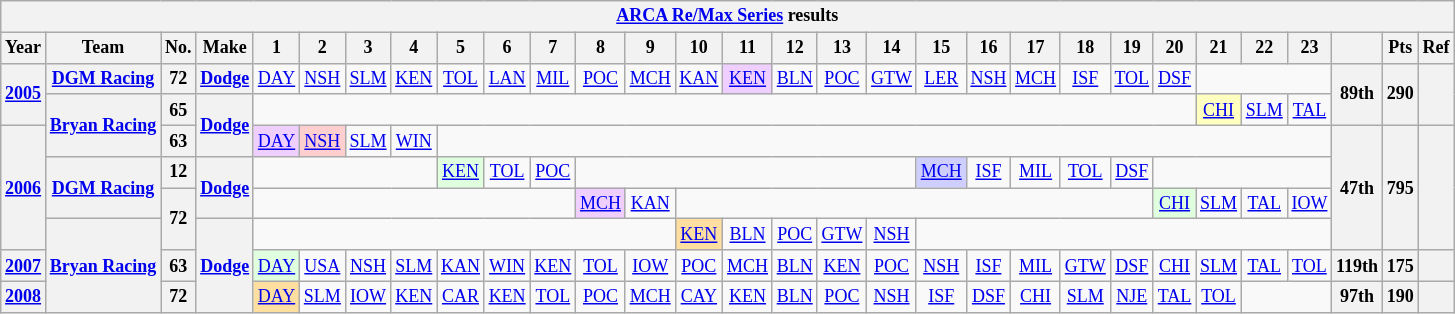<table class="wikitable" style="text-align:center; font-size:75%">
<tr>
<th colspan=30><a href='#'>ARCA Re/Max Series</a> results</th>
</tr>
<tr>
<th>Year</th>
<th>Team</th>
<th>No.</th>
<th>Make</th>
<th>1</th>
<th>2</th>
<th>3</th>
<th>4</th>
<th>5</th>
<th>6</th>
<th>7</th>
<th>8</th>
<th>9</th>
<th>10</th>
<th>11</th>
<th>12</th>
<th>13</th>
<th>14</th>
<th>15</th>
<th>16</th>
<th>17</th>
<th>18</th>
<th>19</th>
<th>20</th>
<th>21</th>
<th>22</th>
<th>23</th>
<th></th>
<th>Pts</th>
<th>Ref</th>
</tr>
<tr>
<th rowspan=2><a href='#'>2005</a></th>
<th><a href='#'>DGM Racing</a></th>
<th>72</th>
<th><a href='#'>Dodge</a></th>
<td><a href='#'>DAY</a></td>
<td><a href='#'>NSH</a></td>
<td><a href='#'>SLM</a></td>
<td><a href='#'>KEN</a></td>
<td><a href='#'>TOL</a></td>
<td><a href='#'>LAN</a></td>
<td><a href='#'>MIL</a></td>
<td><a href='#'>POC</a></td>
<td><a href='#'>MCH</a></td>
<td><a href='#'>KAN</a></td>
<td style="background:#EFCFFF;"><a href='#'>KEN</a><br></td>
<td><a href='#'>BLN</a></td>
<td><a href='#'>POC</a></td>
<td><a href='#'>GTW</a></td>
<td><a href='#'>LER</a></td>
<td><a href='#'>NSH</a></td>
<td><a href='#'>MCH</a></td>
<td><a href='#'>ISF</a></td>
<td><a href='#'>TOL</a></td>
<td><a href='#'>DSF</a></td>
<td colspan=3></td>
<th rowspan=2>89th</th>
<th rowspan=2>290</th>
<th rowspan=2></th>
</tr>
<tr>
<th rowspan=2><a href='#'>Bryan Racing</a></th>
<th>65</th>
<th rowspan=2><a href='#'>Dodge</a></th>
<td colspan=20></td>
<td style="background:#FFFFBF;"><a href='#'>CHI</a><br></td>
<td><a href='#'>SLM</a></td>
<td><a href='#'>TAL</a></td>
</tr>
<tr>
<th rowspan=4><a href='#'>2006</a></th>
<th>63</th>
<td style="background:#EFCFFF;"><a href='#'>DAY</a><br></td>
<td style="background:#FFCFCF;"><a href='#'>NSH</a><br></td>
<td><a href='#'>SLM</a></td>
<td><a href='#'>WIN</a></td>
<td colspan=19></td>
<th rowspan=4>47th</th>
<th rowspan=4>795</th>
<th rowspan=4></th>
</tr>
<tr>
<th rowspan=2><a href='#'>DGM Racing</a></th>
<th>12</th>
<th rowspan=2><a href='#'>Dodge</a></th>
<td colspan=4></td>
<td style="background:#DFFFDF;"><a href='#'>KEN</a><br></td>
<td><a href='#'>TOL</a></td>
<td><a href='#'>POC</a></td>
<td colspan=7></td>
<td style="background:#CFCFFF;"><a href='#'>MCH</a><br></td>
<td><a href='#'>ISF</a></td>
<td><a href='#'>MIL</a></td>
<td><a href='#'>TOL</a></td>
<td><a href='#'>DSF</a></td>
<td colspan=4></td>
</tr>
<tr>
<th rowspan=2>72</th>
<td colspan=7></td>
<td style="background:#EFCFFF;"><a href='#'>MCH</a><br></td>
<td><a href='#'>KAN</a></td>
<td colspan=10></td>
<td style="background:#DFFFDF;"><a href='#'>CHI</a><br></td>
<td><a href='#'>SLM</a></td>
<td><a href='#'>TAL</a></td>
<td><a href='#'>IOW</a></td>
</tr>
<tr>
<th rowspan=3><a href='#'>Bryan Racing</a></th>
<th rowspan=3><a href='#'>Dodge</a></th>
<td colspan=9></td>
<td style="background:#FFDF9F;"><a href='#'>KEN</a><br></td>
<td><a href='#'>BLN</a></td>
<td><a href='#'>POC</a></td>
<td><a href='#'>GTW</a></td>
<td><a href='#'>NSH</a></td>
<td colspan=9></td>
</tr>
<tr>
<th><a href='#'>2007</a></th>
<th>63</th>
<td style="background:#DFFFDF;"><a href='#'>DAY</a><br></td>
<td><a href='#'>USA</a></td>
<td><a href='#'>NSH</a></td>
<td><a href='#'>SLM</a></td>
<td><a href='#'>KAN</a></td>
<td><a href='#'>WIN</a></td>
<td><a href='#'>KEN</a></td>
<td><a href='#'>TOL</a></td>
<td><a href='#'>IOW</a></td>
<td><a href='#'>POC</a></td>
<td><a href='#'>MCH</a></td>
<td><a href='#'>BLN</a></td>
<td><a href='#'>KEN</a></td>
<td><a href='#'>POC</a></td>
<td><a href='#'>NSH</a></td>
<td><a href='#'>ISF</a></td>
<td><a href='#'>MIL</a></td>
<td><a href='#'>GTW</a></td>
<td><a href='#'>DSF</a></td>
<td><a href='#'>CHI</a></td>
<td><a href='#'>SLM</a></td>
<td><a href='#'>TAL</a></td>
<td><a href='#'>TOL</a></td>
<th>119th</th>
<th>175</th>
<th></th>
</tr>
<tr>
<th><a href='#'>2008</a></th>
<th>72</th>
<td style="background:#FFDF9F;"><a href='#'>DAY</a><br></td>
<td><a href='#'>SLM</a></td>
<td><a href='#'>IOW</a></td>
<td><a href='#'>KEN</a></td>
<td><a href='#'>CAR</a></td>
<td><a href='#'>KEN</a></td>
<td><a href='#'>TOL</a></td>
<td><a href='#'>POC</a></td>
<td><a href='#'>MCH</a></td>
<td><a href='#'>CAY</a></td>
<td><a href='#'>KEN</a></td>
<td><a href='#'>BLN</a></td>
<td><a href='#'>POC</a></td>
<td><a href='#'>NSH</a></td>
<td><a href='#'>ISF</a></td>
<td><a href='#'>DSF</a></td>
<td><a href='#'>CHI</a></td>
<td><a href='#'>SLM</a></td>
<td><a href='#'>NJE</a></td>
<td><a href='#'>TAL</a></td>
<td><a href='#'>TOL</a></td>
<td colspan=2></td>
<th>97th</th>
<th>190</th>
<th></th>
</tr>
</table>
